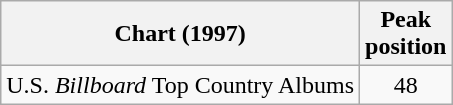<table class="wikitable">
<tr>
<th>Chart (1997)</th>
<th>Peak<br>position</th>
</tr>
<tr>
<td>U.S. <em>Billboard</em> Top Country Albums</td>
<td align="center">48</td>
</tr>
</table>
